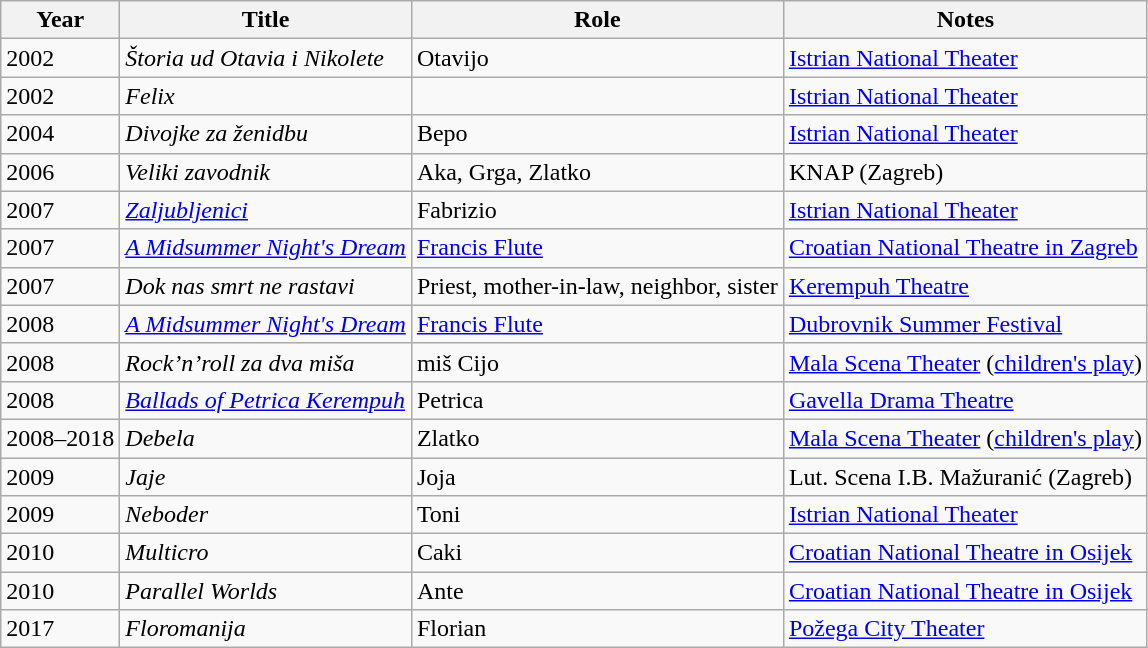<table class="wikitable sortable">
<tr>
<th>Year</th>
<th>Title</th>
<th>Role</th>
<th class="unsortable">Notes</th>
</tr>
<tr>
<td>2002</td>
<td><em>Štoria ud Otavia i Nikolete</em></td>
<td>Otavijo</td>
<td><a href='#'>Istrian National Theater</a></td>
</tr>
<tr>
<td>2002</td>
<td><em>Felix</em></td>
<td></td>
<td><a href='#'>Istrian National Theater</a></td>
</tr>
<tr>
<td>2004</td>
<td><em>Divojke za ženidbu</em></td>
<td>Bepo</td>
<td><a href='#'>Istrian National Theater</a></td>
</tr>
<tr>
<td>2006</td>
<td><em>Veliki zavodnik</em></td>
<td>Aka, Grga, Zlatko</td>
<td>KNAP (Zagreb)</td>
</tr>
<tr>
<td>2007</td>
<td><em><a href='#'>Zaljubljenici</a></em></td>
<td>Fabrizio</td>
<td><a href='#'>Istrian National Theater</a></td>
</tr>
<tr>
<td>2007</td>
<td><em><a href='#'>A Midsummer Night's Dream</a></em></td>
<td><a href='#'>Francis Flute</a></td>
<td><a href='#'>Croatian National Theatre in Zagreb</a></td>
</tr>
<tr>
<td>2007</td>
<td><em>Dok nas smrt ne rastavi</em></td>
<td>Priest, mother-in-law, neighbor, sister</td>
<td><a href='#'>Kerempuh Theatre</a></td>
</tr>
<tr>
<td>2008</td>
<td><em><a href='#'>A Midsummer Night's Dream</a></em></td>
<td><a href='#'>Francis Flute</a></td>
<td><a href='#'>Dubrovnik Summer Festival</a></td>
</tr>
<tr>
<td>2008</td>
<td><em>Rock’n’roll za dva miša</em></td>
<td>miš Cijo</td>
<td><a href='#'>Mala Scena Theater</a> (<a href='#'>children's play</a>)</td>
</tr>
<tr>
<td>2008</td>
<td><em><a href='#'>Ballads of Petrica Kerempuh</a></em></td>
<td>Petrica</td>
<td><a href='#'>Gavella Drama Theatre</a></td>
</tr>
<tr>
<td>2008–2018</td>
<td><em>Debela</em></td>
<td>Zlatko</td>
<td><a href='#'>Mala Scena Theater</a> (<a href='#'>children's play</a>)</td>
</tr>
<tr>
<td>2009</td>
<td><em>Jaje</em></td>
<td>Joja</td>
<td>Lut. Scena I.B. Mažuranić (Zagreb)</td>
</tr>
<tr>
<td>2009</td>
<td><em>Neboder</em></td>
<td>Toni</td>
<td><a href='#'>Istrian National Theater</a></td>
</tr>
<tr>
<td>2010</td>
<td><em>Multicro</em></td>
<td>Caki</td>
<td><a href='#'>Croatian National Theatre in Osijek</a></td>
</tr>
<tr>
<td>2010</td>
<td><em>Parallel Worlds</em></td>
<td>Ante</td>
<td><a href='#'>Croatian National Theatre in Osijek</a></td>
</tr>
<tr>
<td>2017</td>
<td><em>Floromanija</em></td>
<td>Florian</td>
<td><a href='#'>Požega City Theater</a></td>
</tr>
</table>
